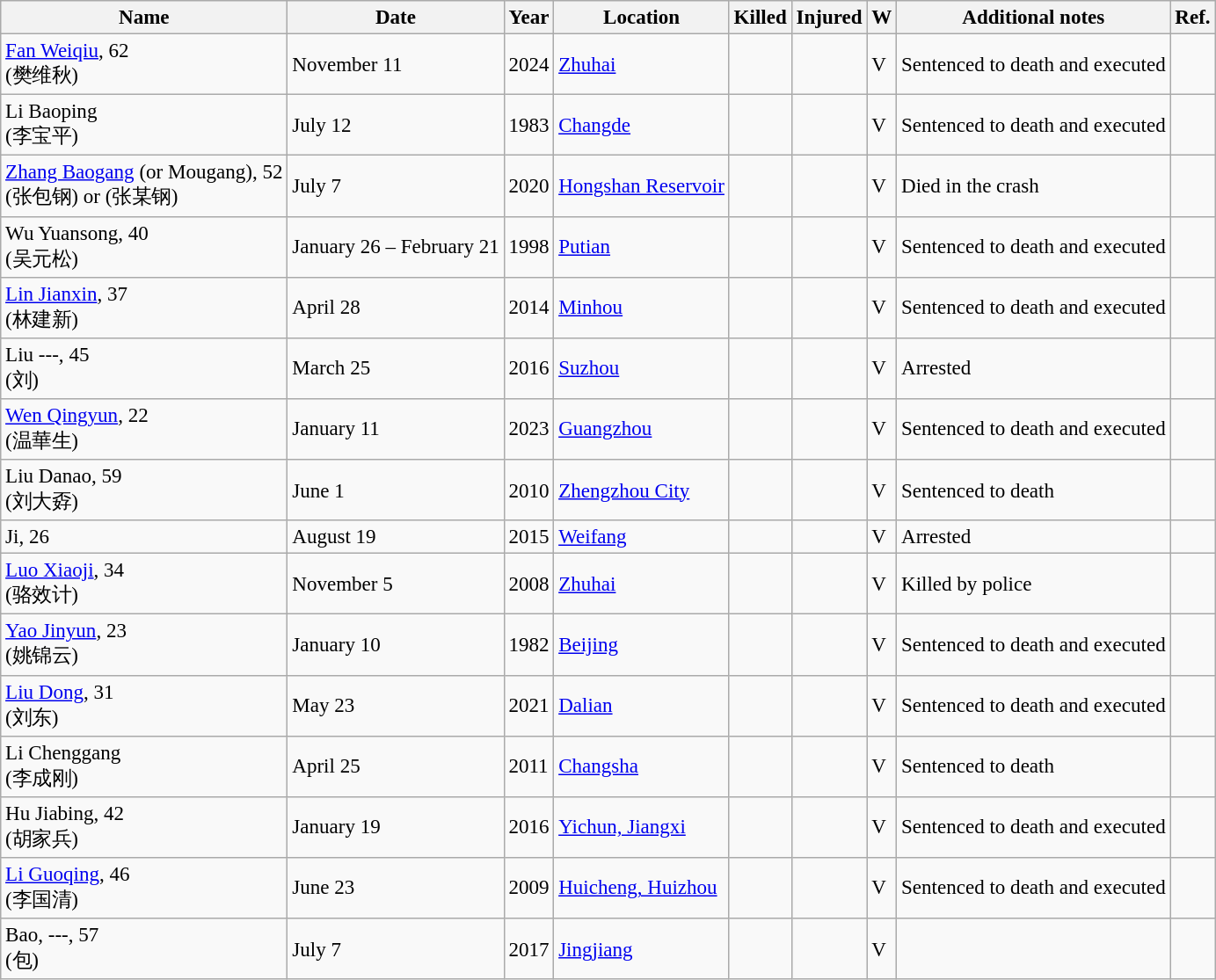<table class="wikitable sortable" style="font-size:96%;">
<tr>
<th>Name</th>
<th>Date</th>
<th>Year</th>
<th>Location</th>
<th>Killed</th>
<th>Injured</th>
<th>W</th>
<th>Additional notes</th>
<th class="unsortable">Ref.</th>
</tr>
<tr>
<td><a href='#'>Fan Weiqiu</a>, 62<br>(樊维秋)</td>
<td> November 11</td>
<td>2024</td>
<td><a href='#'>Zhuhai</a></td>
<td></td>
<td></td>
<td>V</td>
<td>Sentenced to death and executed</td>
<td></td>
</tr>
<tr>
<td>Li Baoping<br>(李宝平)</td>
<td>  July 12</td>
<td>1983</td>
<td><a href='#'>Changde</a></td>
<td></td>
<td></td>
<td>V</td>
<td>Sentenced to death and executed</td>
<td></td>
</tr>
<tr>
<td><a href='#'>Zhang Baogang</a> (or Mougang), 52<br>(张包钢) or (张某钢)</td>
<td> July 7</td>
<td>2020</td>
<td><a href='#'>Hongshan Reservoir</a></td>
<td></td>
<td></td>
<td>V</td>
<td>Died in the crash</td>
<td></td>
</tr>
<tr>
<td>Wu Yuansong, 40<br>(吴元松)</td>
<td>  January 26 – February 21</td>
<td>1998</td>
<td><a href='#'>Putian</a></td>
<td></td>
<td></td>
<td>V</td>
<td>Sentenced to death and executed</td>
<td></td>
</tr>
<tr>
<td><a href='#'>Lin Jianxin</a>, 37<br>(林建新)</td>
<td> April 28</td>
<td>2014</td>
<td><a href='#'>Minhou</a></td>
<td></td>
<td></td>
<td>V</td>
<td>Sentenced to death and executed</td>
<td></td>
</tr>
<tr>
<td>Liu ---, 45<br>(刘)</td>
<td> March 25</td>
<td>2016</td>
<td><a href='#'>Suzhou</a></td>
<td></td>
<td></td>
<td>V</td>
<td>Arrested</td>
<td><br></td>
</tr>
<tr>
<td><a href='#'>Wen Qingyun</a>, 22<br>(温華生)</td>
<td> January 11</td>
<td>2023</td>
<td><a href='#'>Guangzhou</a></td>
<td></td>
<td></td>
<td>V</td>
<td>Sentenced to death and executed</td>
<td></td>
</tr>
<tr>
<td>Liu Danao, 59<br>(刘大孬)</td>
<td> June 1</td>
<td>2010</td>
<td><a href='#'>Zhengzhou City</a></td>
<td></td>
<td></td>
<td>V</td>
<td>Sentenced to death</td>
<td></td>
</tr>
<tr>
<td>Ji, 26</td>
<td> August 19</td>
<td>2015</td>
<td><a href='#'>Weifang</a></td>
<td></td>
<td></td>
<td>V</td>
<td>Arrested</td>
<td></td>
</tr>
<tr>
<td><a href='#'>Luo Xiaoji</a>, 34<br>(骆效计)</td>
<td>  November 5</td>
<td>2008</td>
<td><a href='#'>Zhuhai</a></td>
<td></td>
<td></td>
<td>V</td>
<td>Killed by police</td>
<td><br></td>
</tr>
<tr>
<td><a href='#'>Yao Jinyun</a>, 23<br>(姚锦云)</td>
<td>  January 10</td>
<td>1982</td>
<td><a href='#'>Beijing</a></td>
<td></td>
<td></td>
<td>V</td>
<td>Sentenced to death and executed</td>
<td></td>
</tr>
<tr>
<td><a href='#'>Liu Dong</a>, 31<br>(刘东)</td>
<td> May 23</td>
<td>2021</td>
<td><a href='#'>Dalian</a></td>
<td></td>
<td></td>
<td>V</td>
<td>Sentenced to death and executed</td>
<td></td>
</tr>
<tr>
<td>Li Chenggang<br>(李成刚)</td>
<td> April 25</td>
<td>2011</td>
<td><a href='#'>Changsha</a></td>
<td></td>
<td></td>
<td>V</td>
<td>Sentenced to death</td>
<td><br></td>
</tr>
<tr>
<td>Hu Jiabing, 42<br>(胡家兵)</td>
<td> January 19</td>
<td>2016</td>
<td><a href='#'>Yichun, Jiangxi</a></td>
<td></td>
<td></td>
<td>V</td>
<td>Sentenced to death and executed</td>
<td></td>
</tr>
<tr>
<td><a href='#'>Li Guoqing</a>, 46<br>(李国清)</td>
<td>  June 23</td>
<td>2009</td>
<td><a href='#'>Huicheng, Huizhou</a></td>
<td></td>
<td></td>
<td>V</td>
<td>Sentenced to death and executed</td>
<td></td>
</tr>
<tr>
<td>Bao, ---, 57<br>(包)</td>
<td> July 7</td>
<td>2017</td>
<td><a href='#'>Jingjiang</a></td>
<td></td>
<td></td>
<td>V</td>
<td></td>
<td></td>
</tr>
</table>
